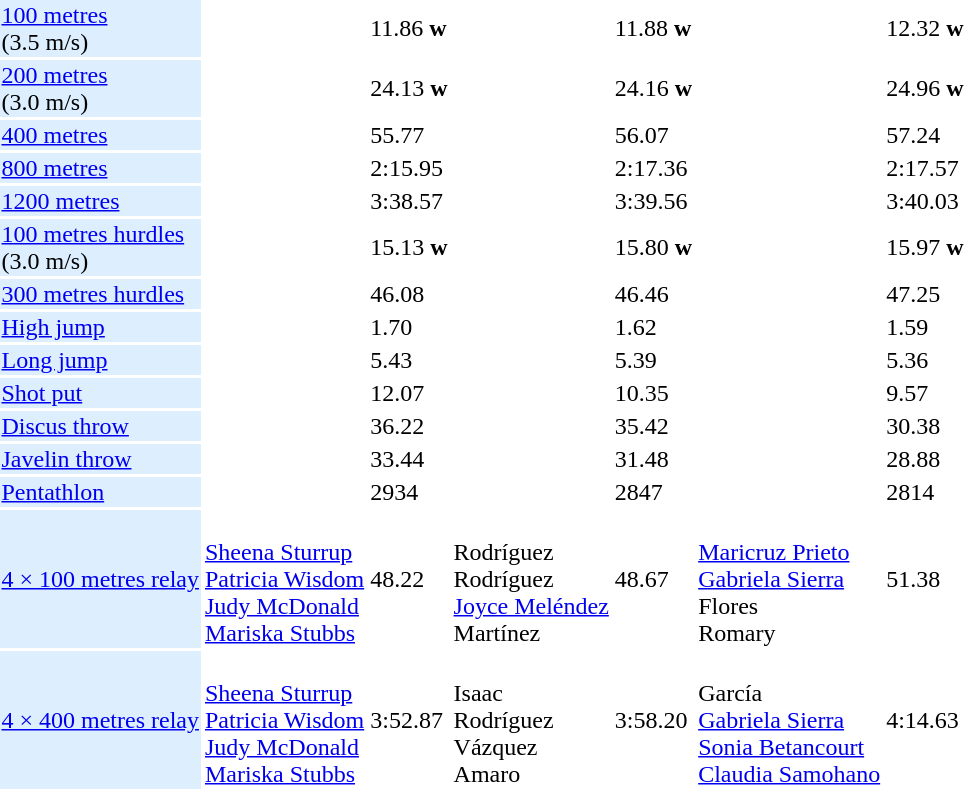<table>
<tr>
<td bgcolor = DDEEFF><a href='#'>100 metres</a> <br> (3.5 m/s)</td>
<td></td>
<td>11.86 <strong>w</strong></td>
<td></td>
<td>11.88 <strong>w</strong></td>
<td></td>
<td>12.32 <strong>w</strong></td>
</tr>
<tr>
<td bgcolor = DDEEFF><a href='#'>200 metres</a> <br> (3.0 m/s)</td>
<td></td>
<td>24.13 <strong>w</strong></td>
<td></td>
<td>24.16 <strong>w</strong></td>
<td></td>
<td>24.96 <strong>w</strong></td>
</tr>
<tr>
<td bgcolor = DDEEFF><a href='#'>400 metres</a></td>
<td></td>
<td>55.77</td>
<td></td>
<td>56.07</td>
<td></td>
<td>57.24</td>
</tr>
<tr>
<td bgcolor = DDEEFF><a href='#'>800 metres</a></td>
<td></td>
<td>2:15.95</td>
<td></td>
<td>2:17.36</td>
<td></td>
<td>2:17.57</td>
</tr>
<tr>
<td bgcolor = DDEEFF><a href='#'>1200 metres</a></td>
<td></td>
<td>3:38.57</td>
<td></td>
<td>3:39.56</td>
<td></td>
<td>3:40.03</td>
</tr>
<tr>
<td bgcolor = DDEEFF><a href='#'>100 metres hurdles</a> <br> (3.0 m/s)</td>
<td></td>
<td>15.13 <strong>w</strong></td>
<td></td>
<td>15.80 <strong>w</strong></td>
<td></td>
<td>15.97 <strong>w</strong></td>
</tr>
<tr>
<td bgcolor = DDEEFF><a href='#'>300 metres hurdles</a></td>
<td></td>
<td>46.08</td>
<td></td>
<td>46.46</td>
<td></td>
<td>47.25</td>
</tr>
<tr>
<td bgcolor = DDEEFF><a href='#'>High jump</a></td>
<td></td>
<td>1.70</td>
<td></td>
<td>1.62</td>
<td></td>
<td>1.59</td>
</tr>
<tr>
<td bgcolor = DDEEFF><a href='#'>Long jump</a></td>
<td></td>
<td>5.43</td>
<td></td>
<td>5.39</td>
<td></td>
<td>5.36</td>
</tr>
<tr>
<td bgcolor = DDEEFF><a href='#'>Shot put</a></td>
<td></td>
<td>12.07</td>
<td></td>
<td>10.35</td>
<td></td>
<td>9.57</td>
</tr>
<tr>
<td bgcolor = DDEEFF><a href='#'>Discus throw</a></td>
<td></td>
<td>36.22</td>
<td></td>
<td>35.42</td>
<td></td>
<td>30.38</td>
</tr>
<tr>
<td bgcolor = DDEEFF><a href='#'>Javelin throw</a></td>
<td></td>
<td>33.44</td>
<td></td>
<td>31.48</td>
<td></td>
<td>28.88</td>
</tr>
<tr>
<td bgcolor = DDEEFF><a href='#'>Pentathlon</a></td>
<td></td>
<td>2934</td>
<td></td>
<td>2847</td>
<td></td>
<td>2814</td>
</tr>
<tr>
<td bgcolor = DDEEFF><a href='#'>4 × 100 metres relay</a></td>
<td> <br> <a href='#'>Sheena Sturrup</a> <br> <a href='#'>Patricia Wisdom</a> <br> <a href='#'>Judy McDonald</a> <br> <a href='#'>Mariska Stubbs</a></td>
<td>48.22</td>
<td> <br> Rodríguez <br> Rodríguez <br> <a href='#'>Joyce Meléndez</a> <br> Martínez</td>
<td>48.67</td>
<td> <br> <a href='#'>Maricruz Prieto</a> <br> <a href='#'>Gabriela Sierra</a> <br> Flores <br> Romary</td>
<td>51.38</td>
</tr>
<tr>
<td bgcolor = DDEEFF><a href='#'>4 × 400 metres relay</a></td>
<td> <br> <a href='#'>Sheena Sturrup</a> <br> <a href='#'>Patricia Wisdom</a> <br> <a href='#'>Judy McDonald</a> <br> <a href='#'>Mariska Stubbs</a></td>
<td>3:52.87</td>
<td> <br> Isaac <br> Rodríguez <br> Vázquez <br> Amaro</td>
<td>3:58.20</td>
<td> <br> García <br> <a href='#'>Gabriela Sierra</a> <br> <a href='#'>Sonia Betancourt</a> <br> <a href='#'>Claudia Samohano</a></td>
<td>4:14.63</td>
</tr>
</table>
